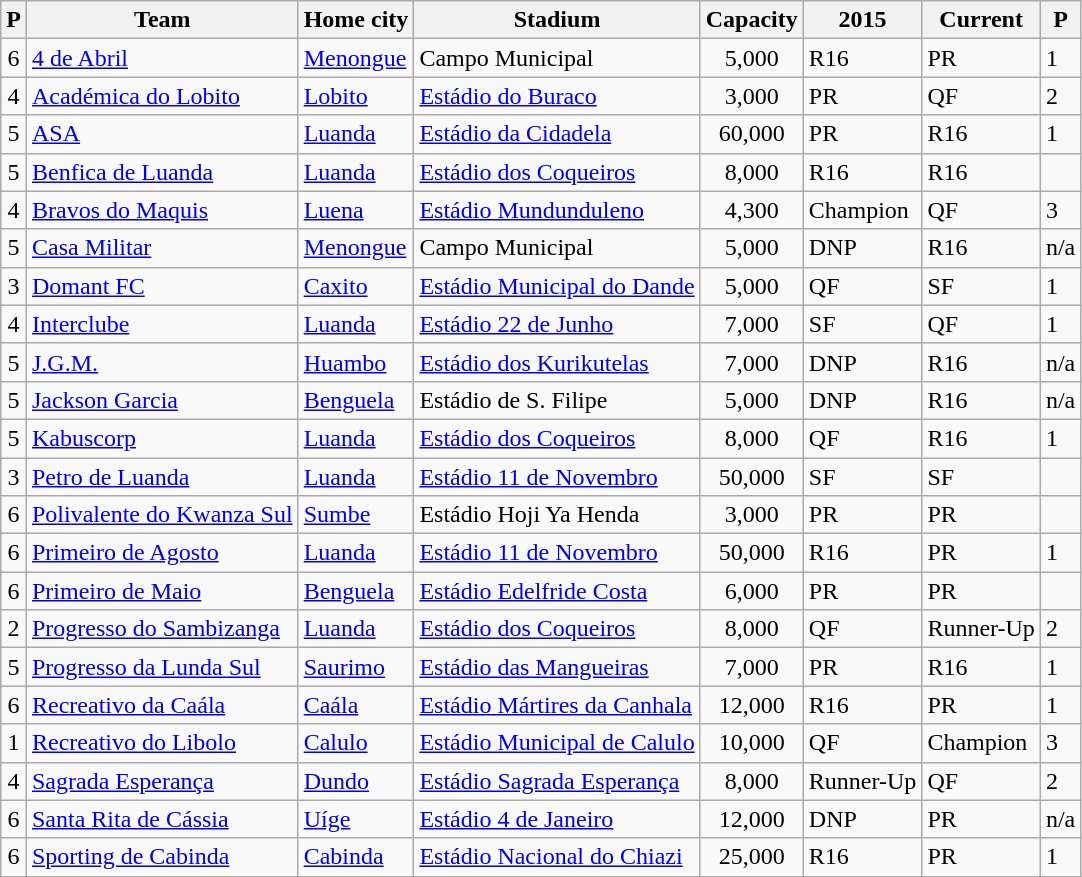<table class="wikitable sortable">
<tr>
<th>P</th>
<th>Team</th>
<th>Home city</th>
<th>Stadium</th>
<th>Capacity</th>
<th>2015</th>
<th>Current</th>
<th>P</th>
</tr>
<tr>
<td align=center>6</td>
<td><a href='#'>4 de Abril</a></td>
<td><a href='#'>Menongue</a></td>
<td>Campo Municipal</td>
<td align="center">5,000</td>
<td data-sort-value="5">R16</td>
<td data-sort-value="6">PR</td>
<td> 1</td>
</tr>
<tr>
<td align=center>4</td>
<td><a href='#'>Académica do Lobito</a></td>
<td><a href='#'>Lobito</a></td>
<td><a href='#'>Estádio do Buraco</a></td>
<td align="center">3,000</td>
<td data-sort-value="6">PR</td>
<td data-sort-value="4">QF</td>
<td data-sort-value="2.2"> 2</td>
</tr>
<tr>
<td align=center>5</td>
<td><a href='#'>ASA</a></td>
<td><a href='#'>Luanda</a></td>
<td><a href='#'>Estádio da Cidadela</a></td>
<td align="center">60,000</td>
<td data-sort-value="6">PR</td>
<td data-sort-value="5">R16</td>
<td data-sort-value="3"> 1</td>
</tr>
<tr>
<td align=center>5</td>
<td><a href='#'>Benfica de Luanda</a></td>
<td><a href='#'>Luanda</a></td>
<td><a href='#'>Estádio dos Coqueiros</a></td>
<td align="center">8,000</td>
<td data-sort-value="5">R16</td>
<td data-sort-value="5">R16</td>
<td align=center data-sort-value="4"></td>
</tr>
<tr>
<td align=center>4</td>
<td><a href='#'>Bravos do Maquis</a></td>
<td><a href='#'>Luena</a></td>
<td><a href='#'>Estádio Mundunduleno</a></td>
<td align="center">4,300</td>
<td data-sort-value="1">Champion</td>
<td data-sort-value="4">QF</td>
<td> 3</td>
</tr>
<tr>
<td align=center>5</td>
<td><a href='#'>Casa Militar</a></td>
<td><a href='#'>Menongue</a></td>
<td>Campo Municipal</td>
<td align="center">5,000</td>
<td data-sort-value="7">DNP</td>
<td data-sort-value="5">R16</td>
<td>n/a</td>
</tr>
<tr>
<td align=center>3</td>
<td><a href='#'>Domant FC</a></td>
<td><a href='#'>Caxito</a></td>
<td><a href='#'>Estádio Municipal do Dande</a></td>
<td align="center">5,000</td>
<td data-sort-value="4">QF</td>
<td data-sort-value="3">SF</td>
<td data-sort-value="3"> 1</td>
</tr>
<tr>
<td align=center>4</td>
<td><a href='#'>Interclube</a></td>
<td><a href='#'>Luanda</a></td>
<td><a href='#'>Estádio 22 de Junho</a></td>
<td align="center">7,000</td>
<td data-sort-value="3">SF</td>
<td data-sort-value="4">QF</td>
<td> 1</td>
</tr>
<tr>
<td align=center>5</td>
<td><a href='#'>J.G.M.</a></td>
<td><a href='#'>Huambo</a></td>
<td><a href='#'>Estádio dos Kurikutelas</a></td>
<td align="center">7,000</td>
<td data-sort-value="7">DNP</td>
<td data-sort-value="5">R16</td>
<td>n/a</td>
</tr>
<tr>
<td align=center>5</td>
<td><a href='#'>Jackson Garcia</a></td>
<td><a href='#'>Benguela</a></td>
<td>Estádio de S. Filipe</td>
<td align="center">5,000</td>
<td data-sort-value="7">DNP</td>
<td data-sort-value="5">R16</td>
<td>n/a</td>
</tr>
<tr>
<td align=center>5</td>
<td><a href='#'>Kabuscorp</a></td>
<td><a href='#'>Luanda</a></td>
<td><a href='#'>Estádio dos Coqueiros</a></td>
<td align="center">8,000</td>
<td data-sort-value="4">QF</td>
<td data-sort-value="5">R16</td>
<td> 1</td>
</tr>
<tr>
<td align=center>3</td>
<td><a href='#'>Petro de Luanda</a></td>
<td><a href='#'>Luanda</a></td>
<td><a href='#'>Estádio 11 de Novembro</a></td>
<td align="center">50,000</td>
<td data-sort-value="3">SF</td>
<td data-sort-value="3">SF</td>
<td align=center data-sort-value="4"></td>
</tr>
<tr>
<td align=center>6</td>
<td><a href='#'>Polivalente do Kwanza Sul</a></td>
<td><a href='#'>Sumbe</a></td>
<td>Estádio Hoji Ya Henda</td>
<td align="center">3,000</td>
<td data-sort-value="6">PR</td>
<td data-sort-value="6">PR</td>
<td align=center data-sort-value="4"></td>
</tr>
<tr>
<td align=center>6</td>
<td><a href='#'>Primeiro de Agosto</a></td>
<td><a href='#'>Luanda</a></td>
<td><a href='#'>Estádio 11 de Novembro</a></td>
<td align="center">50,000</td>
<td data-sort-value="5">R16</td>
<td data-sort-value="6">PR</td>
<td> 1</td>
</tr>
<tr>
<td align=center>6</td>
<td><a href='#'>Primeiro de Maio</a></td>
<td><a href='#'>Benguela</a></td>
<td><a href='#'>Estádio Edelfride Costa</a></td>
<td align="center">6,000</td>
<td data-sort-value="6">PR</td>
<td data-sort-value="6">PR</td>
<td align=center data-sort-value="4"></td>
</tr>
<tr>
<td align=center>2</td>
<td><a href='#'>Progresso do Sambizanga</a></td>
<td><a href='#'>Luanda</a></td>
<td><a href='#'>Estádio dos Coqueiros</a></td>
<td align="center">8,000</td>
<td data-sort-value="4">QF</td>
<td data-sort-value="2">Runner-Up</td>
<td data-sort-value="2.1"> 2</td>
</tr>
<tr>
<td align=center>5</td>
<td><a href='#'>Progresso da Lunda Sul</a></td>
<td><a href='#'>Saurimo</a></td>
<td><a href='#'>Estádio das Mangueiras</a></td>
<td align="center">7,000</td>
<td data-sort-value="6">PR</td>
<td data-sort-value="5">R16</td>
<td data-sort-value="3"> 1</td>
</tr>
<tr>
<td align=center>6</td>
<td><a href='#'>Recreativo da Caála</a></td>
<td><a href='#'>Caála</a></td>
<td><a href='#'>Estádio Mártires da Canhala</a></td>
<td align="center">12,000</td>
<td data-sort-value="5">R16</td>
<td data-sort-value="6">PR</td>
<td> 1</td>
</tr>
<tr>
<td align=center>1</td>
<td><a href='#'>Recreativo do Libolo</a></td>
<td><a href='#'>Calulo</a></td>
<td><a href='#'>Estádio Municipal de Calulo</a></td>
<td align="center">10,000</td>
<td data-sort-value="4">QF</td>
<td data-sort-value="1">Champion</td>
<td data-sort-value="1"> 3</td>
</tr>
<tr>
<td align=center>4</td>
<td><a href='#'>Sagrada Esperança</a></td>
<td><a href='#'>Dundo</a></td>
<td><a href='#'>Estádio Sagrada Esperança</a></td>
<td align="center">8,000</td>
<td data-sort-value="2">Runner-Up</td>
<td data-sort-value="4">QF</td>
<td> 2</td>
</tr>
<tr>
<td align=center>6</td>
<td><a href='#'>Santa Rita de Cássia</a></td>
<td><a href='#'>Uíge</a></td>
<td><a href='#'>Estádio 4 de Janeiro</a></td>
<td align="center">12,000</td>
<td data-sort-value="7">DNP</td>
<td data-sort-value="6">PR</td>
<td>n/a</td>
</tr>
<tr>
<td align=center>6</td>
<td><a href='#'>Sporting de Cabinda</a></td>
<td><a href='#'>Cabinda</a></td>
<td><a href='#'>Estádio Nacional do Chiazi</a></td>
<td align="center">25,000</td>
<td data-sort-value="5">R16</td>
<td data-sort-value="6">PR</td>
<td> 1</td>
</tr>
</table>
